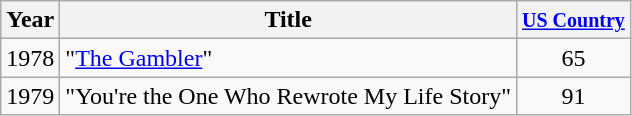<table class="wikitable">
<tr>
<th>Year</th>
<th>Title</th>
<th><small><a href='#'>US Country</a></small></th>
</tr>
<tr>
<td>1978</td>
<td>"<a href='#'>The Gambler</a>"</td>
<td align="center">65</td>
</tr>
<tr>
<td>1979</td>
<td>"You're the One Who Rewrote My Life Story"</td>
<td align="center">91</td>
</tr>
</table>
